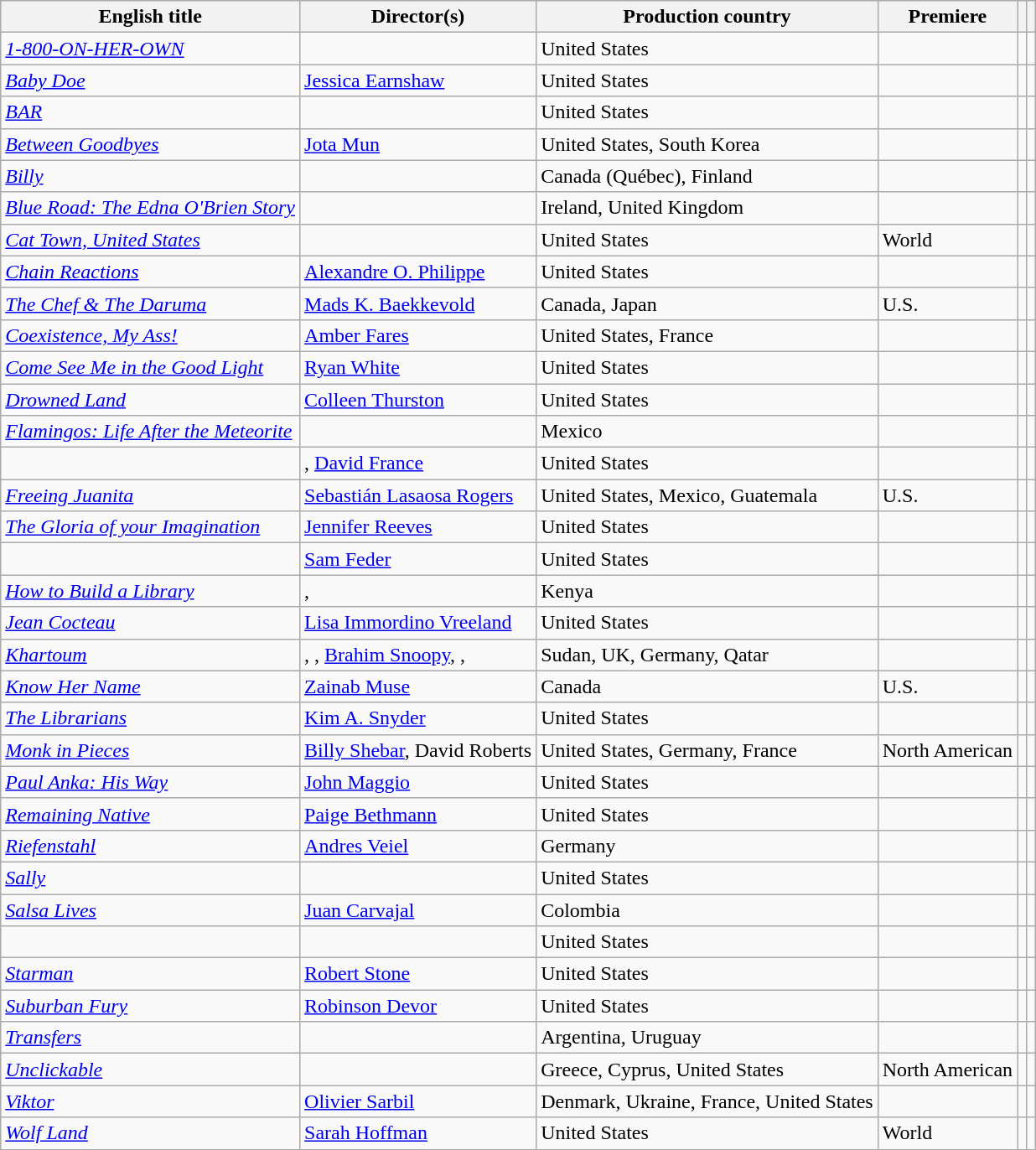<table class="wikitable plainrowheaders" style="margin-bottom:4px">
<tr>
<th scope="col">English title</th>
<th scope="col">Director(s)</th>
<th scope="col">Production country</th>
<th scope="col">Premiere</th>
<th scope="col"></th>
<th scope="col"></th>
</tr>
<tr>
<td><em><a href='#'>1-800-ON-HER-OWN</a></em></td>
<td></td>
<td>United States</td>
<td></td>
<td></td>
<td align="center"></td>
</tr>
<tr>
<td><em><a href='#'>Baby Doe</a></em></td>
<td><a href='#'>Jessica Earnshaw</a></td>
<td>United States</td>
<td></td>
<td></td>
<td align="center"></td>
</tr>
<tr>
<td><em><a href='#'>BAR</a></em></td>
<td></td>
<td>United States</td>
<td></td>
<td></td>
<td align="center"></td>
</tr>
<tr>
<td><em><a href='#'>Between Goodbyes</a></em></td>
<td><a href='#'>Jota Mun</a></td>
<td>United States, South Korea</td>
<td></td>
<td align="center"><a href='#'></a></td>
<td align="center"></td>
</tr>
<tr>
<td><em><a href='#'>Billy</a></em></td>
<td></td>
<td>Canada (Québec), Finland</td>
<td></td>
<td align="center"><a href='#'></a></td>
<td align="center"></td>
</tr>
<tr>
<td><em><a href='#'>Blue Road: The Edna O'Brien Story</a></em></td>
<td></td>
<td>Ireland, United Kingdom</td>
<td></td>
<td></td>
<td align="center"></td>
</tr>
<tr>
<td><em><a href='#'>Cat Town, United States</a></em></td>
<td></td>
<td>United States</td>
<td>World</td>
<td></td>
<td align="center"></td>
</tr>
<tr>
<td><em><a href='#'>Chain Reactions</a></em></td>
<td><a href='#'>Alexandre O. Philippe</a></td>
<td>United States</td>
<td></td>
<td></td>
<td align="center"></td>
</tr>
<tr>
<td><em><a href='#'>The Chef & The Daruma</a></em></td>
<td><a href='#'>Mads K. Baekkevold</a></td>
<td>Canada, Japan</td>
<td>U.S.</td>
<td></td>
<td align="center"></td>
</tr>
<tr>
<td><em><a href='#'>Coexistence, My Ass!</a></em></td>
<td><a href='#'>Amber Fares</a></td>
<td>United States, France</td>
<td></td>
<td></td>
<td align="center"></td>
</tr>
<tr>
<td><em><a href='#'>Come See Me in the Good Light</a></em></td>
<td><a href='#'>Ryan White</a></td>
<td>United States</td>
<td></td>
<td></td>
<td align="center"></td>
</tr>
<tr>
<td><em><a href='#'>Drowned Land</a></em></td>
<td><a href='#'>Colleen Thurston</a></td>
<td>United States</td>
<td></td>
<td align="center"><a href='#'></a></td>
<td align="center"></td>
</tr>
<tr>
<td><em><a href='#'>Flamingos: Life After the Meteorite</a></em></td>
<td></td>
<td>Mexico</td>
<td></td>
<td></td>
<td align="center"></td>
</tr>
<tr>
<td></td>
<td>, <a href='#'>David France</a></td>
<td>United States</td>
<td></td>
<td></td>
<td align="center"></td>
</tr>
<tr>
<td><em><a href='#'>Freeing Juanita</a></em></td>
<td><a href='#'>Sebastián Lasaosa Rogers</a></td>
<td>United States, Mexico, Guatemala</td>
<td>U.S.</td>
<td align="center"><a href='#'></a></td>
<td align="center"></td>
</tr>
<tr>
<td><em><a href='#'>The Gloria of your Imagination</a></em></td>
<td><a href='#'>Jennifer Reeves</a></td>
<td>United States</td>
<td></td>
<td></td>
<td align="center"></td>
</tr>
<tr>
<td></td>
<td><a href='#'>Sam Feder</a></td>
<td>United States</td>
<td></td>
<td></td>
<td align="center"></td>
</tr>
<tr>
<td><em><a href='#'>How to Build a Library</a></em></td>
<td>, </td>
<td>Kenya</td>
<td></td>
<td></td>
<td align="center"></td>
</tr>
<tr>
<td><em><a href='#'>Jean Cocteau</a></em></td>
<td><a href='#'>Lisa Immordino Vreeland</a></td>
<td>United States</td>
<td></td>
<td></td>
<td align="center"></td>
</tr>
<tr>
<td><em><a href='#'>Khartoum</a></em></td>
<td>, , <a href='#'>Brahim Snoopy</a>, , </td>
<td>Sudan, UK, Germany, Qatar</td>
<td></td>
<td></td>
<td align="center"></td>
</tr>
<tr>
<td><em><a href='#'>Know Her Name</a></em></td>
<td><a href='#'>Zainab Muse</a></td>
<td>Canada</td>
<td>U.S.</td>
<td></td>
<td align="center"></td>
</tr>
<tr>
<td><em><a href='#'>The Librarians</a></em></td>
<td><a href='#'>Kim A. Snyder</a></td>
<td>United States</td>
<td></td>
<td align="center"><a href='#'></a></td>
<td align="center"></td>
</tr>
<tr>
<td><em><a href='#'>Monk in Pieces</a></em></td>
<td><a href='#'>Billy Shebar</a>, David Roberts</td>
<td>United States, Germany, France</td>
<td>North American</td>
<td></td>
<td align="center"></td>
</tr>
<tr>
<td><em><a href='#'>Paul Anka: His Way</a></em></td>
<td><a href='#'>John Maggio</a></td>
<td>United States</td>
<td></td>
<td></td>
<td align="center"></td>
</tr>
<tr>
<td><em><a href='#'>Remaining Native</a></em></td>
<td><a href='#'>Paige Bethmann</a></td>
<td>United States</td>
<td></td>
<td align="center"><a href='#'></a></td>
<td align="center"></td>
</tr>
<tr>
<td><em><a href='#'>Riefenstahl</a></em></td>
<td><a href='#'>Andres Veiel</a></td>
<td>Germany</td>
<td></td>
<td></td>
<td align="center"></td>
</tr>
<tr>
<td><em><a href='#'>Sally</a></em></td>
<td></td>
<td>United States</td>
<td></td>
<td></td>
<td align="center"></td>
</tr>
<tr>
<td><em><a href='#'>Salsa Lives</a></em></td>
<td><a href='#'>Juan Carvajal</a></td>
<td>Colombia</td>
<td></td>
<td></td>
<td align="center"></td>
</tr>
<tr>
<td></td>
<td></td>
<td>United States</td>
<td></td>
<td align="center"><a href='#'></a></td>
<td align="center"></td>
</tr>
<tr>
<td><em><a href='#'>Starman</a></em></td>
<td><a href='#'>Robert Stone</a></td>
<td>United States</td>
<td></td>
<td></td>
<td align="center"></td>
</tr>
<tr>
<td><em><a href='#'>Suburban Fury</a></em></td>
<td><a href='#'>Robinson Devor</a></td>
<td>United States</td>
<td></td>
<td align="center"><a href='#'></a></td>
<td align="center"></td>
</tr>
<tr>
<td><em><a href='#'>Transfers</a></em></td>
<td></td>
<td>Argentina, Uruguay</td>
<td></td>
<td align="center"><a href='#'></a></td>
<td align="center"></td>
</tr>
<tr>
<td><em><a href='#'>Unclickable</a></em></td>
<td></td>
<td>Greece, Cyprus, United States</td>
<td>North American</td>
<td align="center"><a href='#'></a></td>
<td align="center"></td>
</tr>
<tr>
<td><em><a href='#'>Viktor</a></em></td>
<td><a href='#'>Olivier Sarbil</a></td>
<td>Denmark, Ukraine, France, United States</td>
<td></td>
<td align="center"><a href='#'></a></td>
<td align="center"></td>
</tr>
<tr>
<td><em><a href='#'>Wolf Land</a></em></td>
<td><a href='#'>Sarah Hoffman</a></td>
<td>United States</td>
<td>World</td>
<td></td>
<td align="center"></td>
</tr>
</table>
